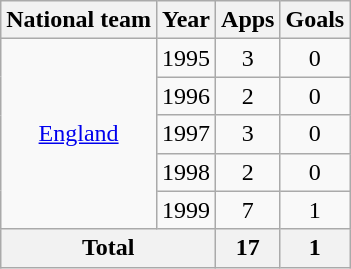<table class="wikitable" style="text-align:center">
<tr>
<th>National team</th>
<th>Year</th>
<th>Apps</th>
<th>Goals</th>
</tr>
<tr>
<td rowspan="5"><a href='#'>England</a></td>
<td>1995</td>
<td>3</td>
<td>0</td>
</tr>
<tr>
<td>1996</td>
<td>2</td>
<td>0</td>
</tr>
<tr>
<td>1997</td>
<td>3</td>
<td>0</td>
</tr>
<tr>
<td>1998</td>
<td>2</td>
<td>0</td>
</tr>
<tr>
<td>1999</td>
<td>7</td>
<td>1</td>
</tr>
<tr>
<th colspan="2">Total</th>
<th>17</th>
<th>1</th>
</tr>
</table>
